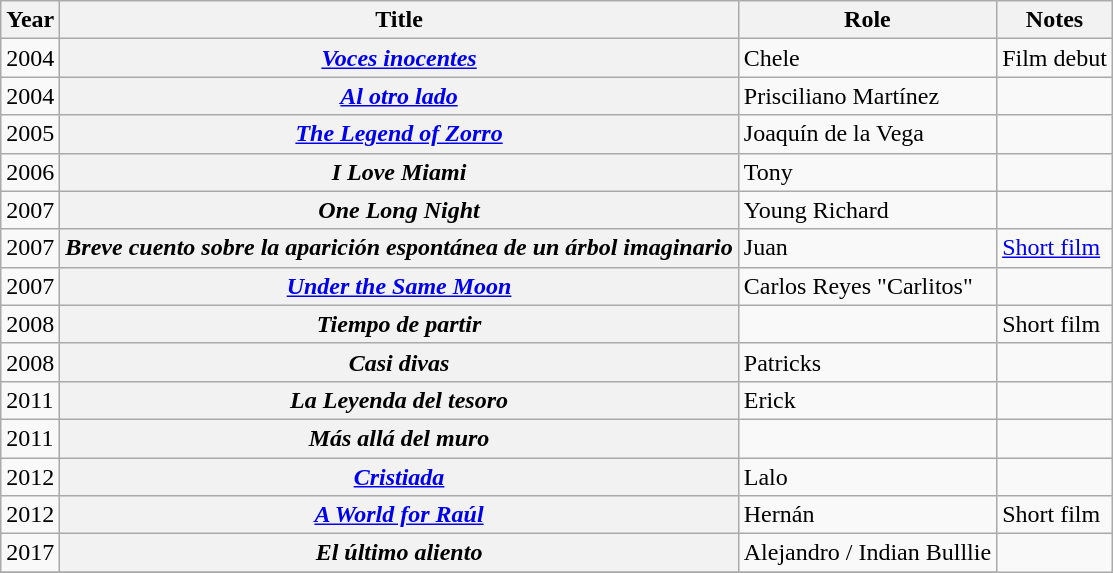<table class="wikitable plainrowheaders sortable">
<tr>
<th scope="col">Year</th>
<th scope="col">Title</th>
<th scope="col">Role</th>
<th class="unsortable">Notes</th>
</tr>
<tr>
<td>2004</td>
<th scope="row"><em><a href='#'>Voces inocentes</a></em></th>
<td>Chele</td>
<td>Film debut</td>
</tr>
<tr>
<td>2004</td>
<th scope="row"><em><a href='#'>Al otro lado</a></em></th>
<td>Prisciliano Martínez</td>
<td></td>
</tr>
<tr>
<td>2005</td>
<th scope="row"><em><a href='#'>The Legend of Zorro</a></em></th>
<td>Joaquín de la Vega</td>
<td></td>
</tr>
<tr>
<td>2006</td>
<th scope="row"><em>I Love Miami</em></th>
<td>Tony</td>
<td></td>
</tr>
<tr>
<td>2007</td>
<th scope="row"><em>One Long Night</em></th>
<td>Young Richard</td>
<td></td>
</tr>
<tr>
<td>2007</td>
<th scope="row"><em>Breve cuento sobre la aparición espontánea de un árbol imaginario</em></th>
<td>Juan</td>
<td><a href='#'>Short film</a></td>
</tr>
<tr>
<td>2007</td>
<th scope="row"><em><a href='#'>Under the Same Moon</a></em></th>
<td>Carlos Reyes "Carlitos"</td>
<td></td>
</tr>
<tr>
<td>2008</td>
<th scope="row"><em>Tiempo de partir </em></th>
<td></td>
<td>Short film</td>
</tr>
<tr>
<td>2008</td>
<th scope="row"><em>Casi divas</em></th>
<td>Patricks</td>
<td></td>
</tr>
<tr>
<td>2011</td>
<th scope="row"><em>La Leyenda del tesoro</em></th>
<td>Erick</td>
<td></td>
</tr>
<tr>
<td>2011</td>
<th scope="row"><em>Más allá del muro</em></th>
<td></td>
<td></td>
</tr>
<tr>
<td>2012</td>
<th scope="row"><em><a href='#'>Cristiada</a></em></th>
<td>Lalo</td>
<td></td>
</tr>
<tr>
<td>2012</td>
<th scope="row"><em><a href='#'>A World for Raúl</a></em></th>
<td>Hernán</td>
<td>Short film</td>
</tr>
<tr>
<td>2017</td>
<th scope="row"><em>El último aliento</em></th>
<td>Alejandro / Indian Bulllie</td>
</tr>
<tr>
</tr>
</table>
